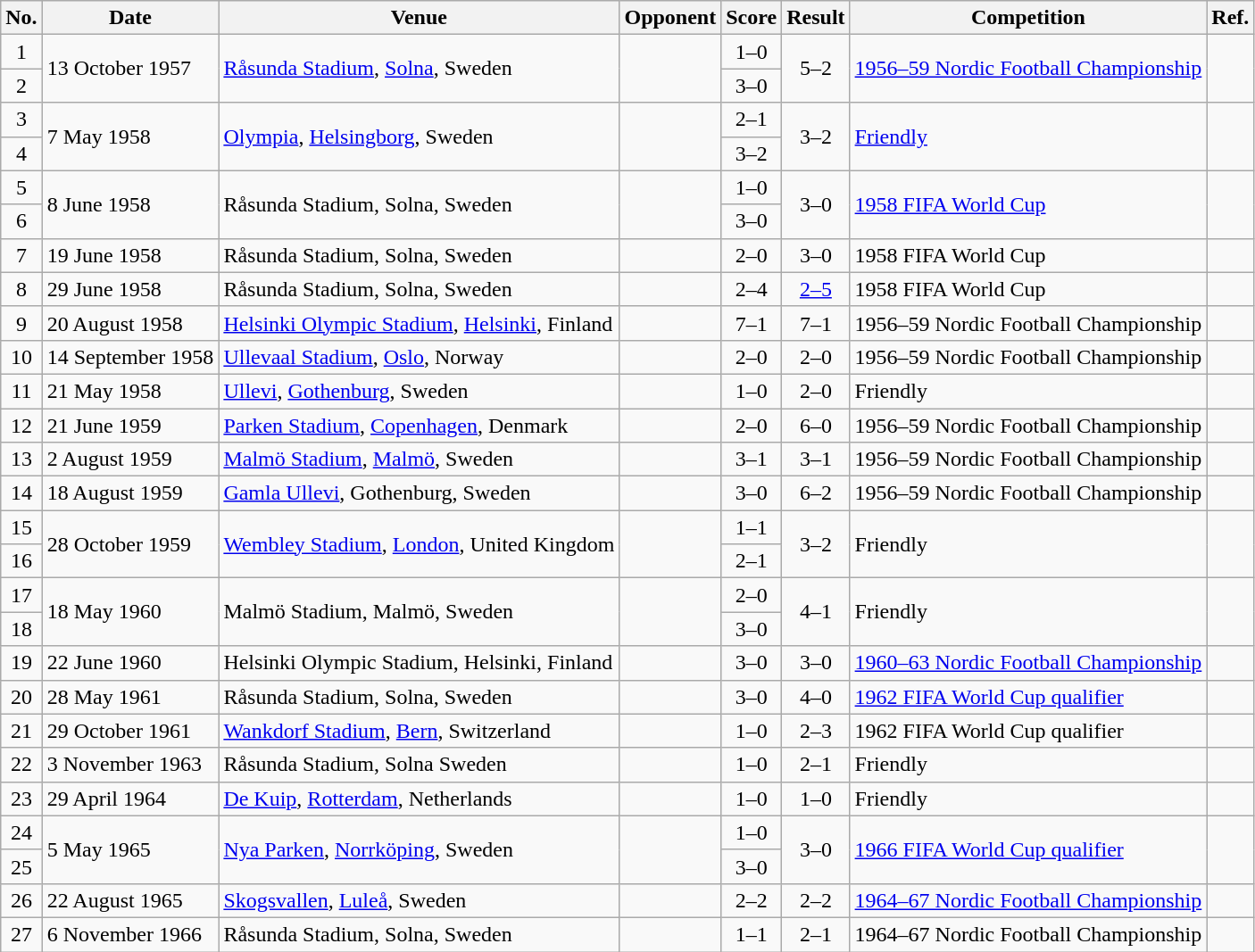<table class="wikitable sortable">
<tr>
<th scope="col">No.</th>
<th scope="col">Date</th>
<th>Venue</th>
<th scope="col">Opponent</th>
<th scope="col">Score</th>
<th scope="col">Result</th>
<th scope="col">Competition</th>
<th>Ref.</th>
</tr>
<tr>
<td align="center">1</td>
<td rowspan="2">13 October 1957</td>
<td rowspan="2"><a href='#'>Råsunda Stadium</a>, <a href='#'>Solna</a>, Sweden</td>
<td rowspan="2"></td>
<td align="center">1–0</td>
<td rowspan="2" align="center">5–2</td>
<td rowspan="2"><a href='#'>1956–59 Nordic Football Championship</a></td>
<td rowspan="2"></td>
</tr>
<tr>
<td align="center">2</td>
<td align="center">3–0</td>
</tr>
<tr>
<td align="center">3</td>
<td rowspan="2">7 May 1958</td>
<td rowspan="2"><a href='#'>Olympia</a>, <a href='#'>Helsingborg</a>, Sweden</td>
<td rowspan="2"></td>
<td align="center">2–1</td>
<td rowspan="2" style="text-align:center">3–2</td>
<td rowspan="2"><a href='#'>Friendly</a></td>
<td rowspan="2"></td>
</tr>
<tr>
<td align="center">4</td>
<td align="center">3–2</td>
</tr>
<tr>
<td align="center">5</td>
<td rowspan="2">8 June 1958</td>
<td rowspan="2">Råsunda Stadium, Solna, Sweden</td>
<td rowspan="2"></td>
<td align="center">1–0</td>
<td rowspan="2" align="center">3–0</td>
<td rowspan="2"><a href='#'>1958 FIFA World Cup</a></td>
<td rowspan="2"></td>
</tr>
<tr>
<td align="center">6</td>
<td align="center">3–0</td>
</tr>
<tr>
<td align="center">7</td>
<td>19 June 1958</td>
<td>Råsunda Stadium, Solna, Sweden</td>
<td></td>
<td align="center">2–0</td>
<td align="center">3–0</td>
<td>1958 FIFA World Cup</td>
<td></td>
</tr>
<tr>
<td align="center">8</td>
<td>29 June 1958</td>
<td>Råsunda Stadium, Solna, Sweden</td>
<td></td>
<td align="center">2–4</td>
<td align="center"><a href='#'>2–5</a></td>
<td>1958 FIFA World Cup</td>
<td></td>
</tr>
<tr>
<td align="center">9</td>
<td>20 August 1958</td>
<td><a href='#'>Helsinki Olympic Stadium</a>, <a href='#'>Helsinki</a>, Finland</td>
<td></td>
<td align="center">7–1</td>
<td align="center">7–1</td>
<td>1956–59 Nordic Football Championship</td>
<td></td>
</tr>
<tr>
<td align="center">10</td>
<td>14 September 1958</td>
<td><a href='#'>Ullevaal Stadium</a>, <a href='#'>Oslo</a>, Norway</td>
<td></td>
<td align="center">2–0</td>
<td align="center">2–0</td>
<td>1956–59 Nordic Football Championship</td>
<td></td>
</tr>
<tr>
<td align="center">11</td>
<td>21 May 1958</td>
<td><a href='#'>Ullevi</a>, <a href='#'>Gothenburg</a>, Sweden</td>
<td></td>
<td align="center">1–0</td>
<td align="center">2–0</td>
<td>Friendly</td>
<td></td>
</tr>
<tr>
<td align="center">12</td>
<td>21 June 1959</td>
<td><a href='#'>Parken Stadium</a>, <a href='#'>Copenhagen</a>, Denmark</td>
<td></td>
<td align="center">2–0</td>
<td align="center">6–0</td>
<td>1956–59 Nordic Football Championship</td>
<td></td>
</tr>
<tr>
<td align="center">13</td>
<td>2 August 1959</td>
<td><a href='#'>Malmö Stadium</a>, <a href='#'>Malmö</a>, Sweden</td>
<td></td>
<td align="center">3–1</td>
<td align="center">3–1</td>
<td>1956–59 Nordic Football Championship</td>
<td></td>
</tr>
<tr>
<td align="center">14</td>
<td>18 August 1959</td>
<td><a href='#'>Gamla Ullevi</a>, Gothenburg, Sweden</td>
<td></td>
<td align="center">3–0</td>
<td align="center">6–2</td>
<td>1956–59 Nordic Football Championship</td>
<td></td>
</tr>
<tr>
<td align="center">15</td>
<td rowspan="2">28 October 1959</td>
<td rowspan="2"><a href='#'>Wembley Stadium</a>, <a href='#'>London</a>, United Kingdom</td>
<td rowspan="2"></td>
<td align="center">1–1</td>
<td rowspan="2" align="center">3–2</td>
<td rowspan="2">Friendly</td>
<td rowspan="2"></td>
</tr>
<tr>
<td align="center">16</td>
<td align="center">2–1</td>
</tr>
<tr>
<td align="center">17</td>
<td rowspan="2">18 May 1960</td>
<td rowspan="2">Malmö Stadium, Malmö, Sweden</td>
<td rowspan="2"></td>
<td align="center">2–0</td>
<td rowspan="2" align="center">4–1</td>
<td rowspan="2">Friendly</td>
<td rowspan="2"></td>
</tr>
<tr>
<td align="center">18</td>
<td align="center">3–0</td>
</tr>
<tr>
<td align="center">19</td>
<td>22 June 1960</td>
<td>Helsinki Olympic Stadium, Helsinki, Finland</td>
<td></td>
<td align="center">3–0</td>
<td align="center">3–0</td>
<td><a href='#'>1960–63 Nordic Football Championship</a></td>
<td></td>
</tr>
<tr>
<td align="center">20</td>
<td>28 May 1961</td>
<td>Råsunda Stadium, Solna, Sweden</td>
<td></td>
<td align="center">3–0</td>
<td align="center">4–0</td>
<td><a href='#'>1962 FIFA World Cup qualifier</a></td>
<td></td>
</tr>
<tr>
<td align="center">21</td>
<td>29 October 1961</td>
<td><a href='#'>Wankdorf Stadium</a>, <a href='#'>Bern</a>, Switzerland</td>
<td></td>
<td align="center">1–0</td>
<td align="center">2–3</td>
<td>1962 FIFA World Cup qualifier</td>
<td></td>
</tr>
<tr>
<td align="center">22</td>
<td>3 November 1963</td>
<td>Råsunda Stadium, Solna Sweden</td>
<td></td>
<td align="center">1–0</td>
<td align="center">2–1</td>
<td>Friendly</td>
<td></td>
</tr>
<tr>
<td align="center">23</td>
<td>29 April 1964</td>
<td><a href='#'>De Kuip</a>, <a href='#'>Rotterdam</a>, Netherlands</td>
<td></td>
<td align="center">1–0</td>
<td align="center">1–0</td>
<td>Friendly</td>
<td></td>
</tr>
<tr>
<td align="center">24</td>
<td rowspan="2">5 May 1965</td>
<td rowspan="2"><a href='#'>Nya Parken</a>, <a href='#'>Norrköping</a>, Sweden</td>
<td rowspan="2"></td>
<td align="center">1–0</td>
<td rowspan="2" align="center">3–0</td>
<td rowspan="2"><a href='#'>1966 FIFA World Cup qualifier</a></td>
<td rowspan="2"></td>
</tr>
<tr>
<td align="center">25</td>
<td align="center">3–0</td>
</tr>
<tr>
<td align="center">26</td>
<td>22 August 1965</td>
<td><a href='#'>Skogsvallen</a>, <a href='#'>Luleå</a>, Sweden</td>
<td></td>
<td align="center">2–2</td>
<td align="center">2–2</td>
<td><a href='#'>1964–67 Nordic Football Championship</a></td>
<td></td>
</tr>
<tr>
<td align="center">27</td>
<td>6 November 1966</td>
<td>Råsunda Stadium, Solna, Sweden</td>
<td></td>
<td align="center">1–1</td>
<td align="center">2–1</td>
<td>1964–67 Nordic Football Championship</td>
<td></td>
</tr>
</table>
